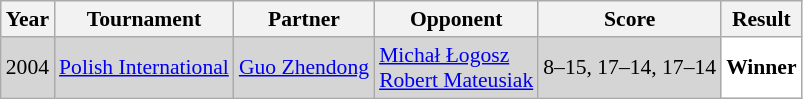<table class="sortable wikitable" style="font-size: 90%;">
<tr>
<th>Year</th>
<th>Tournament</th>
<th>Partner</th>
<th>Opponent</th>
<th>Score</th>
<th>Result</th>
</tr>
<tr style="background:#D5D5D5">
<td align="center">2004</td>
<td align="left"><a href='#'>Polish International</a></td>
<td align="left"> <a href='#'>Guo Zhendong</a></td>
<td align="left"> <a href='#'>Michał Łogosz</a> <br>  <a href='#'>Robert Mateusiak</a></td>
<td align="left">8–15, 17–14, 17–14</td>
<td style="text-align:left; background:white"> <strong>Winner</strong></td>
</tr>
</table>
